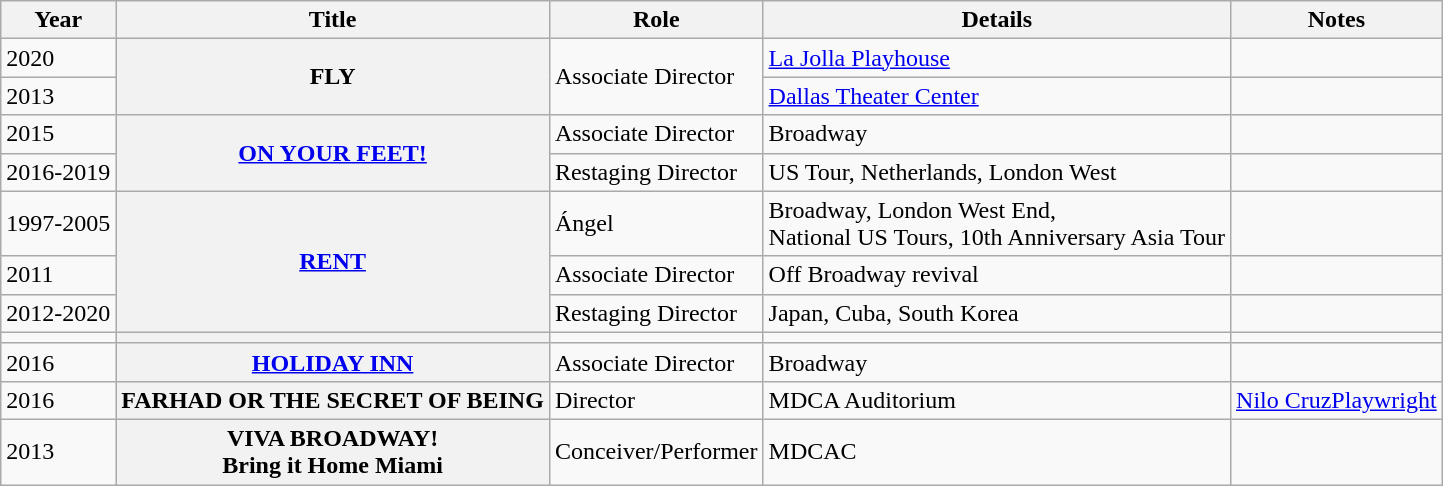<table class="wikitable">
<tr>
<th>Year</th>
<th>Title</th>
<th>Role</th>
<th>Details</th>
<th>Notes</th>
</tr>
<tr>
<td>2020</td>
<th rowspan="2">FLY</th>
<td rowspan="2">Associate Director</td>
<td><a href='#'>La Jolla Playhouse</a></td>
<td></td>
</tr>
<tr>
<td>2013</td>
<td><a href='#'>Dallas Theater Center</a></td>
<td></td>
</tr>
<tr>
<td>2015</td>
<th rowspan="2"><a href='#'>ON YOUR FEET!</a></th>
<td>Associate Director</td>
<td>Broadway</td>
<td></td>
</tr>
<tr>
<td>2016-2019</td>
<td>Restaging Director</td>
<td>US Tour, Netherlands, London West</td>
<td></td>
</tr>
<tr>
<td>1997-2005</td>
<th rowspan="3"><a href='#'>RENT</a></th>
<td>Ángel</td>
<td>Broadway, London West End,<br>National US Tours, 10th Anniversary Asia Tour</td>
<td></td>
</tr>
<tr>
<td>2011</td>
<td>Associate Director</td>
<td>Off Broadway revival</td>
<td></td>
</tr>
<tr>
<td>2012-2020</td>
<td>Restaging Director</td>
<td>Japan, Cuba, South Korea</td>
<td></td>
</tr>
<tr>
<td></td>
<th></th>
<td></td>
<td></td>
<td></td>
</tr>
<tr>
<td>2016</td>
<th><a href='#'>HOLIDAY INN</a></th>
<td>Associate Director</td>
<td>Broadway</td>
<td></td>
</tr>
<tr>
<td>2016</td>
<th>FARHAD OR THE SECRET OF BEING</th>
<td>Director</td>
<td>MDCA Auditorium</td>
<td><a href='#'>Nilo CruzPlaywright</a></td>
</tr>
<tr>
<td>2013</td>
<th>VIVA BROADWAY!<br>Bring it Home Miami</th>
<td>Conceiver/Performer</td>
<td>MDCAC</td>
<td></td>
</tr>
</table>
